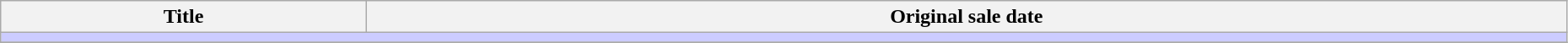<table class="wikitable" width="98%">
<tr>
<th>Title</th>
<th>Original sale date</th>
</tr>
<tr>
<td colspan="5" bgcolor="#CCF"></td>
</tr>
<tr>
</tr>
</table>
